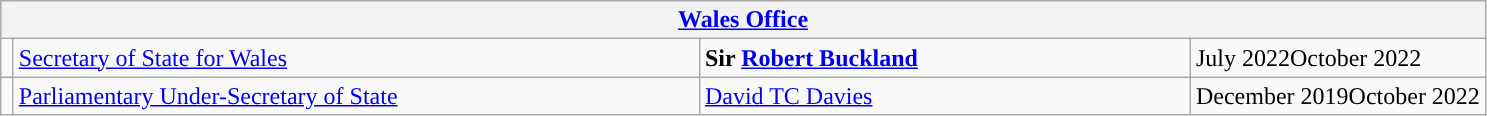<table class="wikitable">
<tr>
<th colspan="4"><a href='#'>Wales Office</a></th>
</tr>
<tr>
<td rowspan=1 style="width: 1px; background: "></td>
<td rowspan=1 style="width: 450px;"><a href='#'>Secretary of State for Wales</a></td>
<td><strong>Sir <a href='#'>Robert Buckland</a></strong></td>
<td>July 2022October 2022</td>
</tr>
<tr>
<td style="width: 1px; background: "></td>
<td style="width: 450px;"><a href='#'>Parliamentary Under-Secretary of State</a></td>
<td style="width: 320px;"><a href='#'>David TC Davies</a></td>
<td>December 2019October 2022</td>
</tr>
</table>
